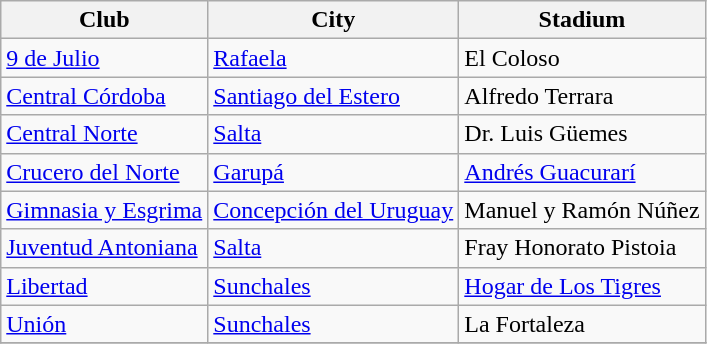<table class="wikitable sortable">
<tr>
<th>Club</th>
<th>City</th>
<th>Stadium</th>
</tr>
<tr>
<td>  <a href='#'>9 de Julio</a></td>
<td><a href='#'>Rafaela</a></td>
<td>El Coloso</td>
</tr>
<tr>
<td> <a href='#'>Central Córdoba</a></td>
<td><a href='#'>Santiago del Estero</a></td>
<td>Alfredo Terrara</td>
</tr>
<tr>
<td> <a href='#'>Central Norte</a></td>
<td><a href='#'>Salta</a></td>
<td>Dr. Luis Güemes</td>
</tr>
<tr>
<td> <a href='#'>Crucero del Norte</a></td>
<td><a href='#'>Garupá</a></td>
<td><a href='#'>Andrés Guacurarí</a></td>
</tr>
<tr>
<td> <a href='#'>Gimnasia y Esgrima</a></td>
<td><a href='#'>Concepción del Uruguay</a></td>
<td>Manuel y Ramón Núñez</td>
</tr>
<tr>
<td> <a href='#'>Juventud Antoniana</a></td>
<td><a href='#'>Salta</a></td>
<td>Fray Honorato Pistoia</td>
</tr>
<tr>
<td> <a href='#'>Libertad</a></td>
<td><a href='#'>Sunchales</a></td>
<td><a href='#'>Hogar de Los Tigres</a></td>
</tr>
<tr>
<td> <a href='#'>Unión</a></td>
<td><a href='#'>Sunchales</a></td>
<td>La Fortaleza</td>
</tr>
<tr>
</tr>
</table>
